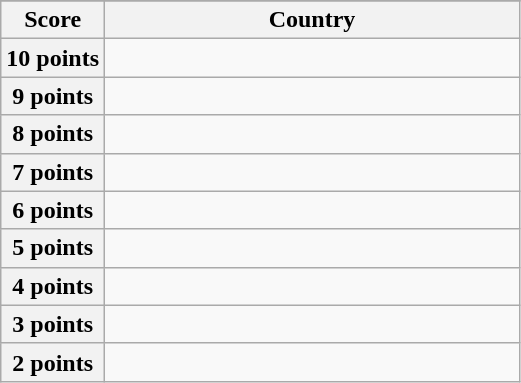<table class="wikitable">
<tr>
</tr>
<tr>
<th scope="col" width="20%">Score</th>
<th scope="col">Country</th>
</tr>
<tr>
<th scope="row">10 points</th>
<td></td>
</tr>
<tr>
<th scope="row">9 points</th>
<td></td>
</tr>
<tr>
<th scope="row">8 points</th>
<td></td>
</tr>
<tr>
<th scope="row">7 points</th>
<td></td>
</tr>
<tr>
<th scope="row">6 points</th>
<td></td>
</tr>
<tr>
<th scope="row">5 points</th>
<td></td>
</tr>
<tr>
<th scope="row">4 points</th>
<td></td>
</tr>
<tr>
<th scope="row">3 points</th>
<td></td>
</tr>
<tr>
<th scope="row">2 points</th>
<td></td>
</tr>
</table>
